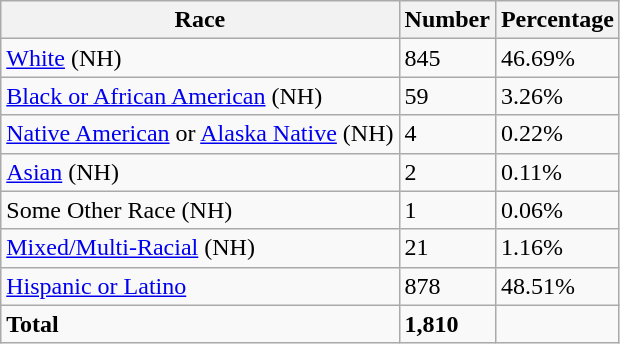<table class="wikitable">
<tr>
<th>Race</th>
<th>Number</th>
<th>Percentage</th>
</tr>
<tr>
<td><a href='#'>White</a> (NH)</td>
<td>845</td>
<td>46.69%</td>
</tr>
<tr>
<td><a href='#'>Black or African American</a> (NH)</td>
<td>59</td>
<td>3.26%</td>
</tr>
<tr>
<td><a href='#'>Native American</a> or <a href='#'>Alaska Native</a> (NH)</td>
<td>4</td>
<td>0.22%</td>
</tr>
<tr>
<td><a href='#'>Asian</a> (NH)</td>
<td>2</td>
<td>0.11%</td>
</tr>
<tr>
<td>Some Other Race (NH)</td>
<td>1</td>
<td>0.06%</td>
</tr>
<tr>
<td><a href='#'>Mixed/Multi-Racial</a> (NH)</td>
<td>21</td>
<td>1.16%</td>
</tr>
<tr>
<td><a href='#'>Hispanic or Latino</a></td>
<td>878</td>
<td>48.51%</td>
</tr>
<tr>
<td><strong>Total</strong></td>
<td><strong>1,810</strong></td>
<td></td>
</tr>
</table>
